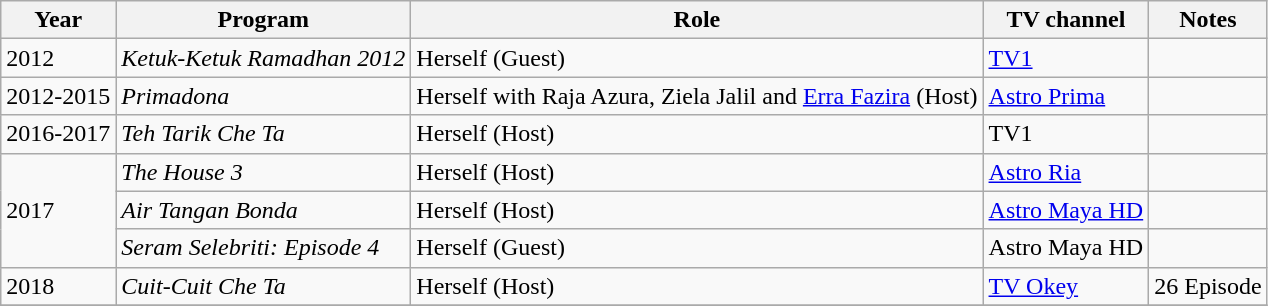<table class="wikitable">
<tr>
<th>Year</th>
<th>Program</th>
<th>Role</th>
<th>TV channel</th>
<th>Notes</th>
</tr>
<tr>
<td>2012</td>
<td><em>Ketuk-Ketuk Ramadhan 2012</em></td>
<td>Herself (Guest)</td>
<td><a href='#'>TV1</a></td>
<td></td>
</tr>
<tr>
<td>2012-2015</td>
<td><em>Primadona</em></td>
<td>Herself with Raja Azura, Ziela Jalil and <a href='#'>Erra Fazira</a> (Host)</td>
<td><a href='#'>Astro Prima</a></td>
<td></td>
</tr>
<tr>
<td>2016-2017</td>
<td><em>Teh Tarik Che Ta</em></td>
<td>Herself (Host)</td>
<td>TV1</td>
<td></td>
</tr>
<tr>
<td rowspan=3>2017</td>
<td><em>The House 3</em></td>
<td>Herself (Host)</td>
<td><a href='#'>Astro Ria</a></td>
<td></td>
</tr>
<tr>
<td><em>Air Tangan Bonda</em></td>
<td>Herself (Host)</td>
<td><a href='#'>Astro Maya HD</a></td>
<td></td>
</tr>
<tr>
<td><em>Seram Selebriti: Episode 4</em></td>
<td>Herself (Guest)</td>
<td>Astro Maya HD</td>
<td></td>
</tr>
<tr>
<td>2018</td>
<td><em>Cuit-Cuit Che Ta</em></td>
<td>Herself (Host)</td>
<td><a href='#'>TV Okey</a></td>
<td>26 Episode</td>
</tr>
<tr>
</tr>
</table>
